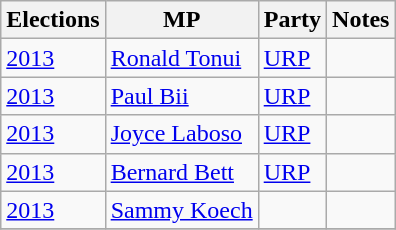<table class="wikitable">
<tr>
<th>Elections</th>
<th>MP </th>
<th>Party</th>
<th>Notes</th>
</tr>
<tr>
<td><a href='#'>2013</a></td>
<td><a href='#'>Ronald Tonui</a></td>
<td><a href='#'>URP</a></td>
<td></td>
</tr>
<tr>
<td><a href='#'>2013</a></td>
<td><a href='#'>Paul Bii</a></td>
<td><a href='#'>URP</a></td>
<td></td>
</tr>
<tr>
<td><a href='#'>2013</a></td>
<td><a href='#'>Joyce Laboso</a></td>
<td><a href='#'>URP</a></td>
<td></td>
</tr>
<tr>
<td><a href='#'>2013</a></td>
<td><a href='#'>Bernard Bett</a></td>
<td><a href='#'>URP</a></td>
<td></td>
</tr>
<tr>
<td><a href='#'>2013</a></td>
<td><a href='#'>Sammy Koech</a></td>
<td></td>
<td></td>
</tr>
<tr>
</tr>
</table>
